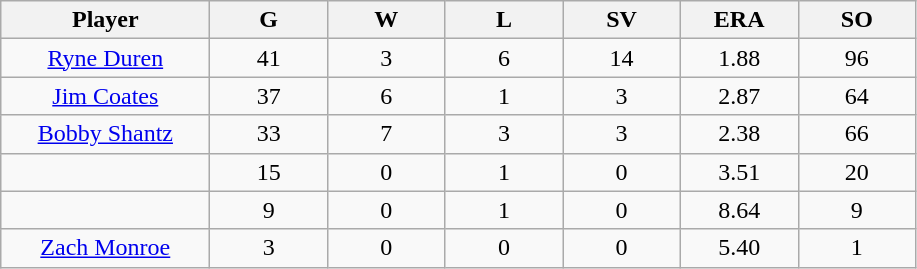<table class="wikitable sortable">
<tr>
<th bgcolor="#DDDDFF" width="16%">Player</th>
<th bgcolor="#DDDDFF" width="9%">G</th>
<th bgcolor="#DDDDFF" width="9%">W</th>
<th bgcolor="#DDDDFF" width="9%">L</th>
<th bgcolor="#DDDDFF" width="9%">SV</th>
<th bgcolor="#DDDDFF" width="9%">ERA</th>
<th bgcolor="#DDDDFF" width="9%">SO</th>
</tr>
<tr align="center">
<td><a href='#'>Ryne Duren</a></td>
<td>41</td>
<td>3</td>
<td>6</td>
<td>14</td>
<td>1.88</td>
<td>96</td>
</tr>
<tr align="center">
<td><a href='#'>Jim Coates</a></td>
<td>37</td>
<td>6</td>
<td>1</td>
<td>3</td>
<td>2.87</td>
<td>64</td>
</tr>
<tr align="center">
<td><a href='#'>Bobby Shantz</a></td>
<td>33</td>
<td>7</td>
<td>3</td>
<td>3</td>
<td>2.38</td>
<td>66</td>
</tr>
<tr align="center">
<td></td>
<td>15</td>
<td>0</td>
<td>1</td>
<td>0</td>
<td>3.51</td>
<td>20</td>
</tr>
<tr align="center">
<td></td>
<td>9</td>
<td>0</td>
<td>1</td>
<td>0</td>
<td>8.64</td>
<td>9</td>
</tr>
<tr align="center">
<td><a href='#'>Zach Monroe</a></td>
<td>3</td>
<td>0</td>
<td>0</td>
<td>0</td>
<td>5.40</td>
<td>1</td>
</tr>
</table>
